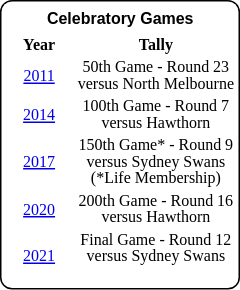<table style="margin-right:4px; margin-top:8px; float:right; border:1px #000 solid; border-radius:8px; background:#fff; font-family:Verdana; font-size:8pt; text-align:center;">
<tr style="background:#fff;">
<td colspan="2;" style="padding:3px; margin-bottom:-3px; margin-top:2px; font-family:Arial; "><strong>Celebratory Games</strong></td>
</tr>
<tr>
<th style="width:30%;">Year</th>
<th style="width:70%;">Tally</th>
</tr>
<tr>
<td><a href='#'>2011</a></td>
<td>50th Game - Round 23<br>versus North Melbourne</td>
</tr>
<tr>
<td><a href='#'>2014</a></td>
<td>100th Game - Round 7<br>versus Hawthorn</td>
</tr>
<tr>
<td><a href='#'>2017</a></td>
<td>150th Game* - Round 9<br>versus Sydney Swans<br>(*Life Membership)</td>
</tr>
<tr>
<td><a href='#'>2020</a></td>
<td>200th Game - Round 16<br>versus Hawthorn</td>
</tr>
<tr>
<td><a href='#'>2021</a></td>
<td>Final Game - Round 12<br>versus Sydney Swans<br><br></td>
</tr>
<tr>
</tr>
</table>
